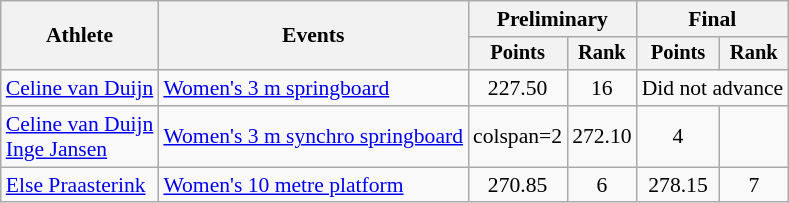<table class="wikitable" style="font-size:90%">
<tr>
<th rowspan="2">Athlete</th>
<th rowspan="2">Events</th>
<th colspan="2">Preliminary</th>
<th colspan="2">Final</th>
</tr>
<tr style="font-size:95%">
<th>Points</th>
<th>Rank</th>
<th>Points</th>
<th>Rank</th>
</tr>
<tr align="center">
<td align="left"><a href='#'>Celine van Duijn</a></td>
<td align="left"><a href='#'>Women's 3 m springboard</a></td>
<td>227.50</td>
<td>16</td>
<td colspan=2>Did not advance</td>
</tr>
<tr align="center">
<td align="left"><a href='#'>Celine van Duijn</a><br><a href='#'>Inge Jansen</a></td>
<td align="left"><a href='#'>Women's 3 m synchro springboard</a></td>
<td>colspan=2 </td>
<td>272.10</td>
<td>4</td>
</tr>
<tr align="center">
<td align="left"><a href='#'>Else Praasterink</a></td>
<td align="left"><a href='#'>Women's 10 metre platform</a></td>
<td>270.85</td>
<td>6</td>
<td>278.15</td>
<td>7</td>
</tr>
</table>
